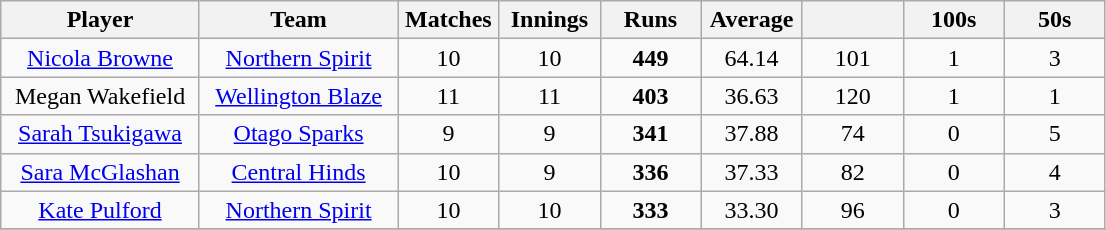<table class="wikitable" style="text-align:center;">
<tr>
<th width=125>Player</th>
<th width=125>Team</th>
<th width=60>Matches</th>
<th width=60>Innings</th>
<th width=60>Runs</th>
<th width=60>Average</th>
<th width=60></th>
<th width=60>100s</th>
<th width=60>50s</th>
</tr>
<tr>
<td><a href='#'>Nicola Browne</a></td>
<td><a href='#'>Northern Spirit</a></td>
<td>10</td>
<td>10</td>
<td><strong>449</strong></td>
<td>64.14</td>
<td>101</td>
<td>1</td>
<td>3</td>
</tr>
<tr>
<td>Megan Wakefield</td>
<td><a href='#'>Wellington Blaze</a></td>
<td>11</td>
<td>11</td>
<td><strong>403</strong></td>
<td>36.63</td>
<td>120</td>
<td>1</td>
<td>1</td>
</tr>
<tr>
<td><a href='#'>Sarah Tsukigawa</a></td>
<td><a href='#'>Otago Sparks</a></td>
<td>9</td>
<td>9</td>
<td><strong>341</strong></td>
<td>37.88</td>
<td>74</td>
<td>0</td>
<td>5</td>
</tr>
<tr>
<td><a href='#'>Sara McGlashan</a></td>
<td><a href='#'>Central Hinds</a></td>
<td>10</td>
<td>9</td>
<td><strong>336</strong></td>
<td>37.33</td>
<td>82</td>
<td>0</td>
<td>4</td>
</tr>
<tr>
<td><a href='#'>Kate Pulford</a></td>
<td><a href='#'>Northern Spirit</a></td>
<td>10</td>
<td>10</td>
<td><strong>333</strong></td>
<td>33.30</td>
<td>96</td>
<td>0</td>
<td>3</td>
</tr>
<tr>
</tr>
</table>
